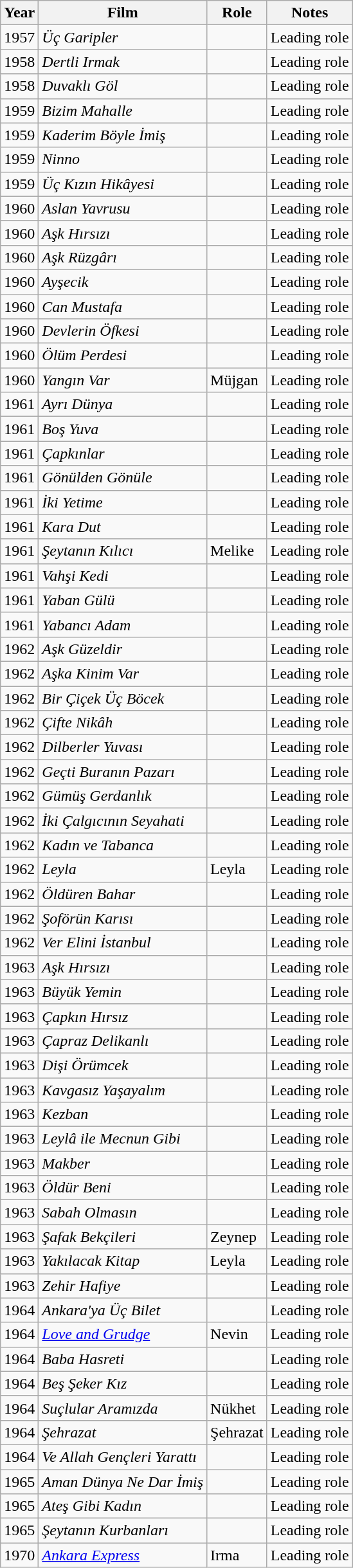<table Class="wikitable sortable">
<tr>
<th>Year</th>
<th>Film</th>
<th>Role</th>
<th class="unsortable">Notes</th>
</tr>
<tr>
<td>1957</td>
<td><em>Üç Garipler</em></td>
<td></td>
<td>Leading role</td>
</tr>
<tr>
<td>1958</td>
<td><em>Dertli Irmak</em></td>
<td></td>
<td>Leading role</td>
</tr>
<tr>
<td>1958</td>
<td><em>Duvaklı Göl</em></td>
<td></td>
<td>Leading role</td>
</tr>
<tr>
<td>1959</td>
<td><em>Bizim Mahalle</em></td>
<td></td>
<td>Leading role</td>
</tr>
<tr>
<td>1959</td>
<td><em>Kaderim Böyle İmiş</em></td>
<td></td>
<td>Leading role</td>
</tr>
<tr>
<td>1959</td>
<td><em>Ninno</em></td>
<td></td>
<td>Leading role</td>
</tr>
<tr>
<td>1959</td>
<td><em>Üç Kızın Hikâyesi</em></td>
<td></td>
<td>Leading role</td>
</tr>
<tr>
<td>1960</td>
<td><em>Aslan Yavrusu</em></td>
<td></td>
<td>Leading role</td>
</tr>
<tr>
<td>1960</td>
<td><em>Aşk Hırsızı</em></td>
<td></td>
<td>Leading role</td>
</tr>
<tr>
<td>1960</td>
<td><em>Aşk Rüzgârı</em></td>
<td></td>
<td>Leading role</td>
</tr>
<tr>
<td>1960</td>
<td><em>Ayşecik</em></td>
<td></td>
<td>Leading role</td>
</tr>
<tr>
<td>1960</td>
<td><em>Can Mustafa</em></td>
<td></td>
<td>Leading role</td>
</tr>
<tr>
<td>1960</td>
<td><em>Devlerin Öfkesi</em></td>
<td></td>
<td>Leading role</td>
</tr>
<tr>
<td>1960</td>
<td><em>Ölüm Perdesi</em></td>
<td></td>
<td>Leading role</td>
</tr>
<tr>
<td>1960</td>
<td><em>Yangın Var</em></td>
<td>Müjgan</td>
<td>Leading role</td>
</tr>
<tr>
<td>1961</td>
<td><em>Ayrı Dünya</em></td>
<td></td>
<td>Leading role</td>
</tr>
<tr>
<td>1961</td>
<td><em>Boş Yuva</em></td>
<td></td>
<td>Leading role</td>
</tr>
<tr>
<td>1961</td>
<td><em>Çapkınlar</em></td>
<td></td>
<td>Leading role</td>
</tr>
<tr>
<td>1961</td>
<td><em>Gönülden Gönüle</em></td>
<td></td>
<td>Leading role</td>
</tr>
<tr>
<td>1961</td>
<td><em>İki Yetime</em></td>
<td></td>
<td>Leading role</td>
</tr>
<tr>
<td>1961</td>
<td><em>Kara Dut</em></td>
<td></td>
<td>Leading role</td>
</tr>
<tr>
<td>1961</td>
<td><em>Şeytanın Kılıcı</em></td>
<td>Melike</td>
<td>Leading role</td>
</tr>
<tr>
<td>1961</td>
<td><em>Vahşi Kedi</em></td>
<td></td>
<td>Leading role</td>
</tr>
<tr>
<td>1961</td>
<td><em>Yaban Gülü</em></td>
<td></td>
<td>Leading role</td>
</tr>
<tr>
<td>1961</td>
<td><em>Yabancı Adam</em></td>
<td></td>
<td>Leading role</td>
</tr>
<tr>
<td>1962</td>
<td><em>Aşk Güzeldir</em></td>
<td></td>
<td>Leading role</td>
</tr>
<tr>
<td>1962</td>
<td><em>Aşka Kinim Var</em></td>
<td></td>
<td>Leading role</td>
</tr>
<tr>
<td>1962</td>
<td><em>Bir Çiçek Üç Böcek</em></td>
<td></td>
<td>Leading role</td>
</tr>
<tr>
<td>1962</td>
<td><em>Çifte Nikâh</em></td>
<td></td>
<td>Leading role</td>
</tr>
<tr>
<td>1962</td>
<td><em>Dilberler Yuvası</em></td>
<td></td>
<td>Leading role</td>
</tr>
<tr>
<td>1962</td>
<td><em>Geçti Buranın Pazarı</em></td>
<td></td>
<td>Leading role</td>
</tr>
<tr>
<td>1962</td>
<td><em>Gümüş Gerdanlık</em></td>
<td></td>
<td>Leading role</td>
</tr>
<tr>
<td>1962</td>
<td><em>İki Çalgıcının Seyahati</em></td>
<td></td>
<td>Leading role</td>
</tr>
<tr>
<td>1962</td>
<td><em>Kadın ve Tabanca</em></td>
<td></td>
<td>Leading role</td>
</tr>
<tr>
<td>1962</td>
<td><em>Leyla</em></td>
<td>Leyla</td>
<td>Leading role</td>
</tr>
<tr>
<td>1962</td>
<td><em>Öldüren Bahar</em></td>
<td></td>
<td>Leading role</td>
</tr>
<tr>
<td>1962</td>
<td><em>Şoförün Karısı</em></td>
<td></td>
<td>Leading role</td>
</tr>
<tr>
<td>1962</td>
<td><em>Ver Elini İstanbul</em></td>
<td></td>
<td>Leading role</td>
</tr>
<tr>
<td>1963</td>
<td><em>Aşk Hırsızı</em></td>
<td></td>
<td>Leading role</td>
</tr>
<tr>
<td>1963</td>
<td><em>Büyük Yemin</em></td>
<td></td>
<td>Leading role</td>
</tr>
<tr>
<td>1963</td>
<td><em>Çapkın Hırsız</em></td>
<td></td>
<td>Leading role</td>
</tr>
<tr>
<td>1963</td>
<td><em>Çapraz Delikanlı</em></td>
<td></td>
<td>Leading role</td>
</tr>
<tr>
<td>1963</td>
<td><em>Dişi Örümcek</em></td>
<td></td>
<td>Leading role</td>
</tr>
<tr>
<td>1963</td>
<td><em>Kavgasız Yaşayalım</em></td>
<td></td>
<td>Leading role</td>
</tr>
<tr>
<td>1963</td>
<td><em>Kezban</em></td>
<td></td>
<td>Leading role</td>
</tr>
<tr>
<td>1963</td>
<td><em>Leylâ ile Mecnun Gibi</em></td>
<td></td>
<td>Leading role</td>
</tr>
<tr>
<td>1963</td>
<td><em>Makber</em></td>
<td></td>
<td>Leading role</td>
</tr>
<tr>
<td>1963</td>
<td><em>Öldür Beni</em></td>
<td></td>
<td>Leading role</td>
</tr>
<tr>
<td>1963</td>
<td><em>Sabah Olmasın</em></td>
<td></td>
<td>Leading role</td>
</tr>
<tr>
<td>1963</td>
<td><em>Şafak Bekçileri</em></td>
<td>Zeynep</td>
<td>Leading role</td>
</tr>
<tr>
<td>1963</td>
<td><em>Yakılacak Kitap</em></td>
<td>Leyla</td>
<td>Leading role</td>
</tr>
<tr>
<td>1963</td>
<td><em>Zehir Hafiye</em></td>
<td></td>
<td>Leading role</td>
</tr>
<tr>
<td>1964</td>
<td><em>Ankara'ya Üç Bilet</em></td>
<td></td>
<td>Leading role</td>
</tr>
<tr>
<td>1964</td>
<td><em><a href='#'>Love and Grudge</a></em></td>
<td>Nevin</td>
<td>Leading role</td>
</tr>
<tr>
<td>1964</td>
<td><em>Baba Hasreti</em></td>
<td></td>
<td>Leading role</td>
</tr>
<tr>
<td>1964</td>
<td><em>Beş Şeker Kız</em></td>
<td></td>
<td>Leading role</td>
</tr>
<tr>
<td>1964</td>
<td><em>Suçlular Aramızda</em></td>
<td>Nükhet</td>
<td>Leading role</td>
</tr>
<tr>
<td>1964</td>
<td><em>Şehrazat</em></td>
<td>Şehrazat</td>
<td>Leading role</td>
</tr>
<tr>
<td>1964</td>
<td><em>Ve Allah Gençleri Yarattı</em></td>
<td></td>
<td>Leading role</td>
</tr>
<tr>
<td>1965</td>
<td><em>Aman Dünya Ne Dar İmiş</em></td>
<td></td>
<td>Leading role</td>
</tr>
<tr>
<td>1965</td>
<td><em>Ateş Gibi Kadın</em></td>
<td></td>
<td>Leading role</td>
</tr>
<tr>
<td>1965</td>
<td><em>Şeytanın Kurbanları</em></td>
<td></td>
<td>Leading role</td>
</tr>
<tr>
<td>1970</td>
<td><em><a href='#'>Ankara Express</a></em></td>
<td>Irma</td>
<td>Leading role</td>
</tr>
</table>
